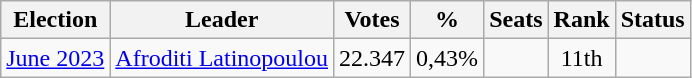<table class="wikitable" style="text-align:center;">
<tr>
<th>Election</th>
<th>Leader</th>
<th>Votes</th>
<th>%</th>
<th>Seats</th>
<th>Rank</th>
<th>Status</th>
</tr>
<tr>
<td><a href='#'>June 2023</a></td>
<td><a href='#'>Afroditi Latinopoulou</a></td>
<td>22.347</td>
<td>0,43%</td>
<td></td>
<td>11th</td>
<td></td>
</tr>
</table>
